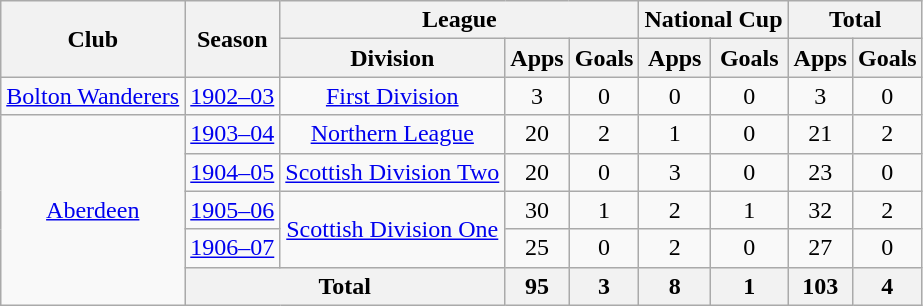<table class="wikitable" style="text-align:center">
<tr>
<th rowspan="2">Club</th>
<th rowspan="2">Season</th>
<th colspan="3">League</th>
<th colspan="2">National Cup</th>
<th colspan="2">Total</th>
</tr>
<tr>
<th>Division</th>
<th>Apps</th>
<th>Goals</th>
<th>Apps</th>
<th>Goals</th>
<th>Apps</th>
<th>Goals</th>
</tr>
<tr>
<td><a href='#'>Bolton Wanderers</a></td>
<td><a href='#'>1902–03</a></td>
<td><a href='#'>First Division</a></td>
<td>3</td>
<td>0</td>
<td>0</td>
<td>0</td>
<td>3</td>
<td>0</td>
</tr>
<tr>
<td rowspan="5"><a href='#'>Aberdeen</a></td>
<td><a href='#'>1903–04</a></td>
<td><a href='#'>Northern League</a></td>
<td>20</td>
<td>2</td>
<td>1</td>
<td>0</td>
<td>21</td>
<td>2</td>
</tr>
<tr>
<td><a href='#'>1904–05</a></td>
<td><a href='#'>Scottish Division Two</a></td>
<td>20</td>
<td>0</td>
<td>3</td>
<td>0</td>
<td>23</td>
<td>0</td>
</tr>
<tr>
<td><a href='#'>1905–06</a></td>
<td rowspan="2"><a href='#'>Scottish Division One</a></td>
<td>30</td>
<td>1</td>
<td>2</td>
<td>1</td>
<td>32</td>
<td>2</td>
</tr>
<tr>
<td><a href='#'>1906–07</a></td>
<td>25</td>
<td>0</td>
<td>2</td>
<td>0</td>
<td>27</td>
<td>0</td>
</tr>
<tr>
<th colspan="2">Total</th>
<th>95</th>
<th>3</th>
<th>8</th>
<th>1</th>
<th>103</th>
<th>4</th>
</tr>
</table>
